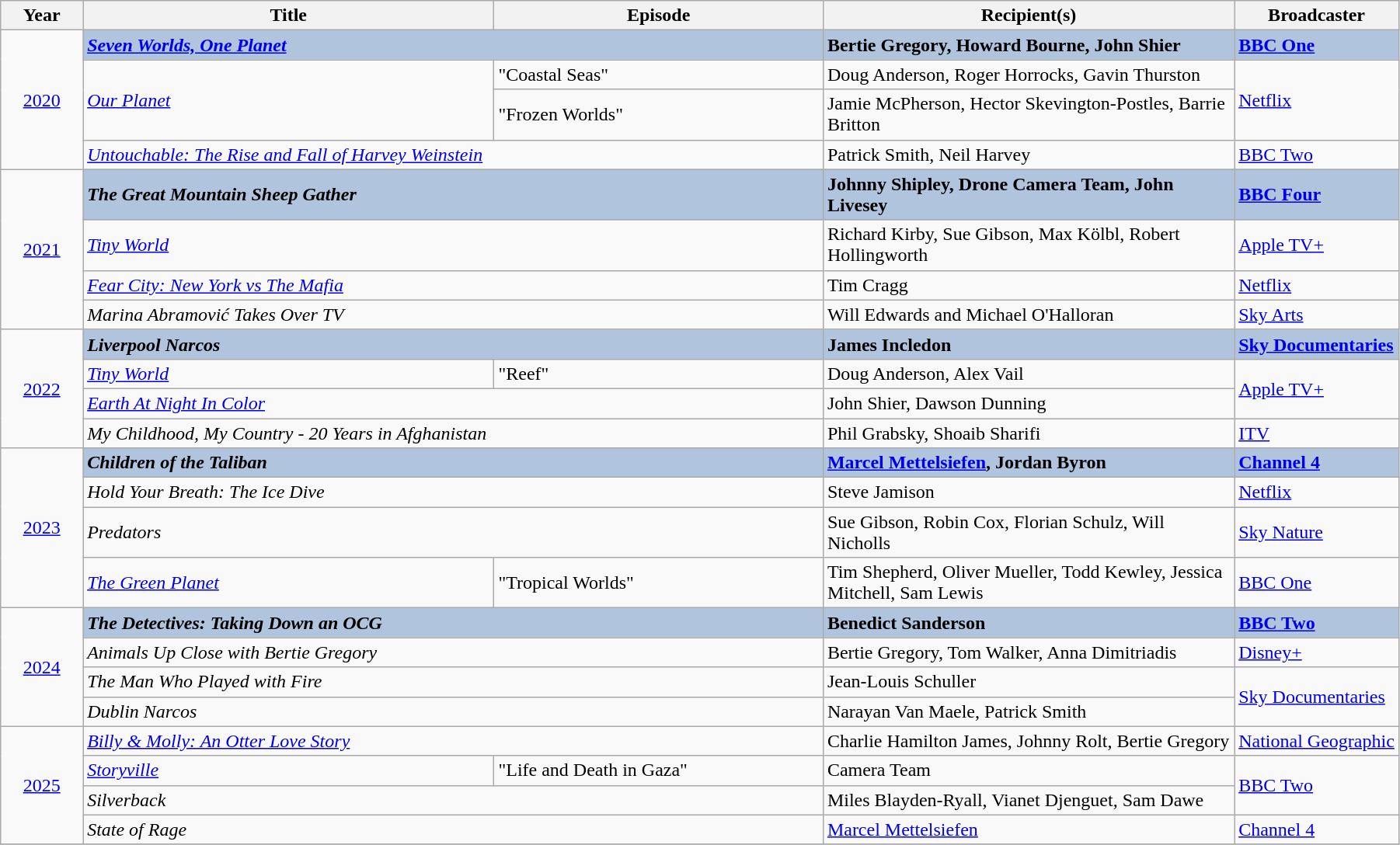<table class="wikitable" width="95%">
<tr>
<th width=5%>Year</th>
<th width=25%>Title</th>
<th width=20%>Episode</th>
<th width=25%><strong>Recipient(s)</strong></th>
<th width=10%><strong>Broadcaster</strong></th>
</tr>
<tr>
<td rowspan="4" style="text-align:center;"><a href='#'>2020</a><br></td>
<td colspan="2" style="background:#B0C4DE;"><strong><em><a href='#'>Seven Worlds, One Planet</a></em></strong></td>
<td style="background:#B0C4DE;"><strong>Bertie Gregory, Howard Bourne, John Shier</strong></td>
<td style="background:#B0C4DE;"><strong><a href='#'>BBC One</a></strong></td>
</tr>
<tr>
<td rowspan="2"><em><a href='#'>Our Planet</a></em></td>
<td>"Coastal Seas"</td>
<td>Doug Anderson, Roger Horrocks, Gavin Thurston</td>
<td rowspan="2"><a href='#'>Netflix</a></td>
</tr>
<tr>
<td>"Frozen Worlds"</td>
<td>Jamie McPherson, Hector Skevington-Postles, Barrie Britton</td>
</tr>
<tr>
<td colspan="2"><em><a href='#'>Untouchable: The Rise and Fall of Harvey Weinstein</a></em></td>
<td>Patrick Smith, Neil Harvey</td>
<td><a href='#'>BBC Two</a></td>
</tr>
<tr>
<td rowspan="4" style="text-align:center;"><a href='#'>2021</a><br></td>
<td style="background:#B0C4DE;" colspan="2"><strong><em>The Great Mountain Sheep Gather</em></strong></td>
<td style="background:#B0C4DE;"><strong>Johnny Shipley, Drone Camera Team, John Livesey</strong></td>
<td style="background:#B0C4DE;"><strong><a href='#'>BBC Four</a></strong></td>
</tr>
<tr>
<td colspan="2"><em><a href='#'>Tiny World</a></em></td>
<td>Richard Kirby, Sue Gibson, Max Kölbl, Robert Hollingworth</td>
<td><a href='#'>Apple TV+</a></td>
</tr>
<tr>
<td colspan="2"><em><a href='#'>Fear City: New York vs The Mafia</a></em></td>
<td>Tim Cragg</td>
<td><a href='#'>Netflix</a></td>
</tr>
<tr>
<td colspan="2"><em>Marina Abramović Takes Over TV</em></td>
<td>Will Edwards and Michael O'Halloran</td>
<td><a href='#'>Sky Arts</a></td>
</tr>
<tr>
<td rowspan="4" style="text-align:center;"><a href='#'>2022</a><br></td>
<td style="background:#B0C4DE;" colspan="2"><strong><em>Liverpool Narcos</em></strong></td>
<td style="background:#B0C4DE;"><strong>James Incledon</strong></td>
<td style="background:#B0C4DE;"><strong><a href='#'>Sky Documentaries</a></strong></td>
</tr>
<tr>
<td><em><a href='#'>Tiny World</a></em></td>
<td>"Reef"</td>
<td>Doug Anderson, Alex Vail</td>
<td rowspan="2"><a href='#'>Apple TV+</a></td>
</tr>
<tr>
<td colspan="2"><em><a href='#'>Earth At Night In Color</a></em></td>
<td>John Shier, Dawson Dunning</td>
</tr>
<tr>
<td colspan="2"><em>My Childhood, My Country - 20 Years in Afghanistan</em></td>
<td>Phil Grabsky, Shoaib Sharifi</td>
<td><a href='#'>ITV</a></td>
</tr>
<tr>
<td rowspan="4" style="text-align:center;"><a href='#'>2023</a><br></td>
<td style="background:#B0C4DE;" colspan="2"><strong><em>Children of the Taliban</em></strong></td>
<td style="background:#B0C4DE;"><strong><a href='#'>Marcel Mettelsiefen</a>, Jordan Byron</strong></td>
<td style="background:#B0C4DE;"><strong><a href='#'>Channel 4</a></strong></td>
</tr>
<tr>
<td colspan="2"><em>Hold Your Breath: The Ice Dive</em></td>
<td>Steve Jamison</td>
<td><a href='#'>Netflix</a></td>
</tr>
<tr>
<td colspan="2"><em>Predators</em></td>
<td>Sue Gibson, Robin Cox, Florian Schulz, Will Nicholls</td>
<td><a href='#'>Sky Nature</a></td>
</tr>
<tr>
<td><em><a href='#'>The Green Planet</a></em></td>
<td>"Tropical Worlds"</td>
<td>Tim Shepherd, Oliver Mueller, Todd Kewley, Jessica Mitchell, Sam Lewis</td>
<td><a href='#'>BBC One</a></td>
</tr>
<tr>
<td rowspan="4" style="text-align:center;"><a href='#'>2024</a><br></td>
<td style="background:#B0C4DE;" colspan="2"><strong><em>The Detectives: Taking Down an OCG</em></strong></td>
<td style="background:#B0C4DE;"><strong>Benedict Sanderson</strong></td>
<td style="background:#B0C4DE;"><strong><a href='#'>BBC Two</a></strong></td>
</tr>
<tr>
<td colspan="2"><em>Animals Up Close with Bertie Gregory</em></td>
<td>Bertie Gregory, Tom Walker, Anna Dimitriadis</td>
<td><a href='#'>Disney+</a></td>
</tr>
<tr>
<td colspan="2"><em>The Man Who Played with Fire</em></td>
<td>Jean-Louis Schuller</td>
<td rowspan="2"><a href='#'>Sky Documentaries</a></td>
</tr>
<tr>
<td colspan="2"><em>Dublin Narcos</em></td>
<td>Narayan Van Maele, Patrick Smith</td>
</tr>
<tr>
<td rowspan="4" style="text-align:center;"><a href='#'>2025</a><br></td>
<td colspan="2"><em><a href='#'>Billy & Molly: An Otter Love Story</a></em></td>
<td>Charlie Hamilton James, Johnny Rolt, Bertie Gregory</td>
<td><a href='#'>National Geographic</a></td>
</tr>
<tr>
<td><em><a href='#'>Storyville</a></em></td>
<td>"Life and Death in Gaza"</td>
<td>Camera Team</td>
<td rowspan="2"><a href='#'>BBC Two</a></td>
</tr>
<tr>
<td colspan="2"><em>Silverback</em></td>
<td>Miles Blayden-Ryall, Vianet Djenguet, Sam Dawe</td>
</tr>
<tr>
<td colspan="2"><em>State of Rage</em></td>
<td><a href='#'>Marcel Mettelsiefen</a></td>
<td><a href='#'>Channel 4</a></td>
</tr>
<tr>
</tr>
</table>
